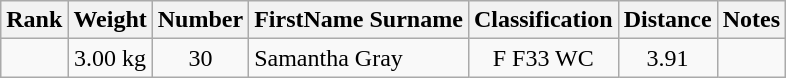<table class="wikitable sortable" style="text-align:center">
<tr>
<th>Rank</th>
<th>Weight</th>
<th>Number</th>
<th>FirstName Surname</th>
<th>Classification</th>
<th>Distance</th>
<th>Notes</th>
</tr>
<tr>
<td></td>
<td>3.00 kg</td>
<td>30</td>
<td style="text-align:left"> Samantha Gray</td>
<td>F F33 WC</td>
<td>3.91</td>
<td></td>
</tr>
</table>
